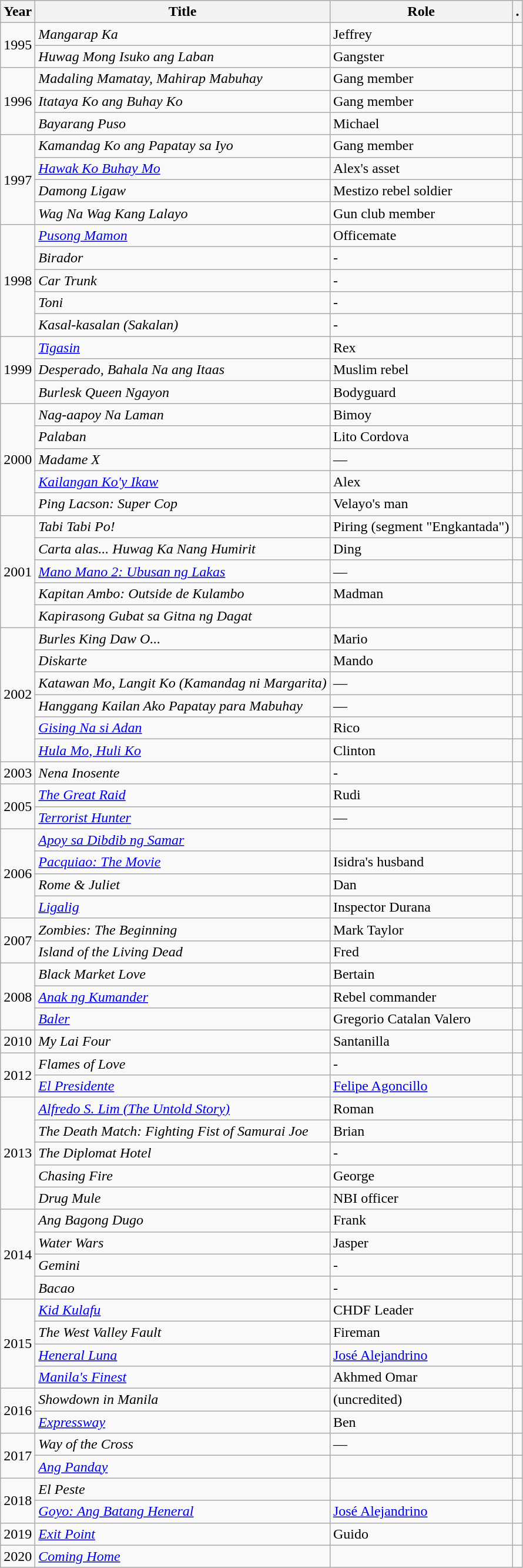<table class="wikitable">
<tr>
<th>Year</th>
<th>Title</th>
<th>Role</th>
<th>.</th>
</tr>
<tr>
<td rowspan="2">1995</td>
<td><em>Mangarap Ka</em></td>
<td>Jeffrey</td>
<td></td>
</tr>
<tr>
<td><em>Huwag Mong Isuko ang Laban</em></td>
<td>Gangster</td>
<td></td>
</tr>
<tr>
<td rowspan="3">1996</td>
<td><em>Madaling Mamatay, Mahirap Mabuhay</em></td>
<td>Gang member</td>
<td></td>
</tr>
<tr>
<td><em>Itataya Ko ang Buhay Ko</em></td>
<td>Gang member</td>
<td></td>
</tr>
<tr>
<td><em>Bayarang Puso</em></td>
<td>Michael</td>
<td></td>
</tr>
<tr>
<td rowspan="4">1997</td>
<td><em>Kamandag Ko ang Papatay sa Iyo</em></td>
<td>Gang member</td>
<td></td>
</tr>
<tr>
<td><em><a href='#'>Hawak Ko Buhay Mo</a></em></td>
<td>Alex's asset</td>
<td></td>
</tr>
<tr>
<td><em>Damong Ligaw</em></td>
<td>Mestizo rebel soldier</td>
<td></td>
</tr>
<tr>
<td><em>Wag Na Wag Kang Lalayo</em></td>
<td>Gun club member</td>
<td></td>
</tr>
<tr>
<td rowspan="5">1998</td>
<td><em><a href='#'>Pusong Mamon</a></em></td>
<td>Officemate</td>
<td></td>
</tr>
<tr>
<td><em>Birador</em></td>
<td>-</td>
<td></td>
</tr>
<tr>
<td><em>Car Trunk</em></td>
<td>-</td>
<td></td>
</tr>
<tr>
<td><em>Toni</em></td>
<td>-</td>
<td></td>
</tr>
<tr>
<td><em>Kasal-kasalan (Sakalan)</em></td>
<td>-</td>
<td></td>
</tr>
<tr>
<td rowspan="3">1999</td>
<td><em><a href='#'>Tigasin</a></em></td>
<td>Rex</td>
<td></td>
</tr>
<tr>
<td><em>Desperado, Bahala Na ang Itaas</em></td>
<td>Muslim rebel</td>
<td></td>
</tr>
<tr>
<td><em>Burlesk Queen Ngayon</em></td>
<td>Bodyguard</td>
<td></td>
</tr>
<tr>
<td rowspan="5">2000</td>
<td><em>Nag-aapoy Na Laman</em></td>
<td>Bimoy</td>
<td></td>
</tr>
<tr>
<td><em>Palaban</em></td>
<td>Lito Cordova</td>
<td></td>
</tr>
<tr>
<td><em>Madame X</em></td>
<td>—</td>
<td></td>
</tr>
<tr>
<td><em><a href='#'>Kailangan Ko'y Ikaw</a></em></td>
<td>Alex</td>
<td></td>
</tr>
<tr>
<td><em>Ping Lacson: Super Cop</em></td>
<td>Velayo's man</td>
<td></td>
</tr>
<tr>
<td rowspan="5">2001</td>
<td><em>Tabi Tabi Po!</em></td>
<td>Piring (segment "Engkantada")</td>
<td></td>
</tr>
<tr>
<td><em>Carta alas... Huwag Ka Nang Humirit</em></td>
<td>Ding</td>
<td></td>
</tr>
<tr>
<td><em><a href='#'>Mano Mano 2: Ubusan ng Lakas</a></em></td>
<td>—</td>
<td></td>
</tr>
<tr>
<td><em>Kapitan Ambo: Outside de Kulambo</em></td>
<td>Madman</td>
<td></td>
</tr>
<tr>
<td><em>Kapirasong Gubat sa Gitna ng Dagat</em></td>
<td></td>
<td></td>
</tr>
<tr>
<td rowspan="6">2002</td>
<td><em>Burles King Daw O...</em></td>
<td>Mario</td>
<td></td>
</tr>
<tr>
<td><em>Diskarte</em></td>
<td>Mando</td>
<td></td>
</tr>
<tr>
<td><em>Katawan Mo, Langit Ko (Kamandag ni Margarita)</em></td>
<td>—</td>
<td></td>
</tr>
<tr>
<td><em>Hanggang Kailan Ako Papatay para Mabuhay</em></td>
<td>—</td>
<td></td>
</tr>
<tr>
<td><em><a href='#'>Gising Na si Adan</a></em></td>
<td>Rico</td>
<td></td>
</tr>
<tr>
<td><em><a href='#'>Hula Mo, Huli Ko</a></em></td>
<td>Clinton</td>
<td></td>
</tr>
<tr>
<td>2003</td>
<td><em>Nena Inosente</em></td>
<td>-</td>
<td></td>
</tr>
<tr>
<td rowspan="2">2005</td>
<td><em><a href='#'>The Great Raid</a></em></td>
<td>Rudi</td>
<td></td>
</tr>
<tr>
<td><em><a href='#'>Terrorist Hunter</a></em></td>
<td>—</td>
<td></td>
</tr>
<tr>
<td rowspan="4">2006</td>
<td><em><a href='#'>Apoy sa Dibdib ng Samar</a></em></td>
<td></td>
<td></td>
</tr>
<tr>
<td><em><a href='#'>Pacquiao: The Movie</a></em></td>
<td>Isidra's husband</td>
<td></td>
</tr>
<tr>
<td><em>Rome & Juliet</em></td>
<td>Dan</td>
<td></td>
</tr>
<tr>
<td><em><a href='#'>Ligalig</a></em></td>
<td>Inspector Durana</td>
<td></td>
</tr>
<tr>
<td rowspan="2">2007</td>
<td><em>Zombies: The Beginning</em></td>
<td>Mark Taylor</td>
<td></td>
</tr>
<tr>
<td><em>Island of the Living Dead</em></td>
<td>Fred</td>
<td></td>
</tr>
<tr>
<td rowspan="3">2008</td>
<td><em>Black Market Love</em></td>
<td>Bertain</td>
<td></td>
</tr>
<tr>
<td><em><a href='#'>Anak ng Kumander</a></em></td>
<td>Rebel commander</td>
<td></td>
</tr>
<tr>
<td><em><a href='#'>Baler</a></em></td>
<td>Gregorio Catalan Valero</td>
<td></td>
</tr>
<tr>
<td>2010</td>
<td><em>My Lai Four</em></td>
<td>Santanilla</td>
<td></td>
</tr>
<tr>
<td rowspan="2">2012</td>
<td><em>Flames of Love</em></td>
<td>-</td>
<td></td>
</tr>
<tr>
<td><em><a href='#'>El Presidente</a></em></td>
<td><a href='#'>Felipe Agoncillo</a></td>
<td></td>
</tr>
<tr>
<td rowspan="5">2013</td>
<td><em><a href='#'>Alfredo S. Lim (The Untold Story)</a></em></td>
<td>Roman</td>
<td></td>
</tr>
<tr>
<td><em>The Death Match: Fighting Fist of Samurai Joe</em></td>
<td>Brian</td>
<td></td>
</tr>
<tr>
<td><em>The Diplomat Hotel</em></td>
<td>-</td>
<td></td>
</tr>
<tr>
<td><em>Chasing Fire</em></td>
<td>George</td>
<td></td>
</tr>
<tr>
<td><em>Drug Mule</em></td>
<td>NBI officer</td>
<td></td>
</tr>
<tr>
<td rowspan="4">2014</td>
<td><em>Ang Bagong Dugo</em></td>
<td>Frank</td>
<td></td>
</tr>
<tr>
<td><em>Water Wars</em></td>
<td>Jasper</td>
<td></td>
</tr>
<tr>
<td><em>Gemini</em></td>
<td>-</td>
<td></td>
</tr>
<tr>
<td><em>Bacao</em></td>
<td>-</td>
<td></td>
</tr>
<tr>
<td rowspan="4">2015</td>
<td><em><a href='#'>Kid Kulafu</a></em></td>
<td>CHDF Leader</td>
<td></td>
</tr>
<tr>
<td><em>The West Valley Fault</em></td>
<td>Fireman</td>
<td></td>
</tr>
<tr>
<td><em><a href='#'>Heneral Luna</a></em></td>
<td><a href='#'>José Alejandrino</a></td>
<td></td>
</tr>
<tr>
<td><em><a href='#'>Manila's Finest</a></em></td>
<td>Akhmed Omar</td>
<td></td>
</tr>
<tr>
<td rowspan="2">2016</td>
<td><em>Showdown in Manila</em></td>
<td>(uncredited)</td>
<td></td>
</tr>
<tr>
<td><em><a href='#'>Expressway</a></em></td>
<td>Ben</td>
<td></td>
</tr>
<tr>
<td rowspan="2">2017</td>
<td><em>Way of the Cross</em></td>
<td>—</td>
<td></td>
</tr>
<tr>
<td><em><a href='#'>Ang Panday</a></em></td>
<td></td>
<td></td>
</tr>
<tr>
<td rowspan="2">2018</td>
<td><em>El Peste</em></td>
<td></td>
<td></td>
</tr>
<tr>
<td><em><a href='#'>Goyo: Ang Batang Heneral</a></em></td>
<td><a href='#'>José Alejandrino</a></td>
<td></td>
</tr>
<tr>
<td>2019</td>
<td><em><a href='#'>Exit Point</a></em></td>
<td>Guido</td>
<td></td>
</tr>
<tr>
<td>2020</td>
<td><em><a href='#'>Coming Home</a></em></td>
<td></td>
<td></td>
</tr>
</table>
